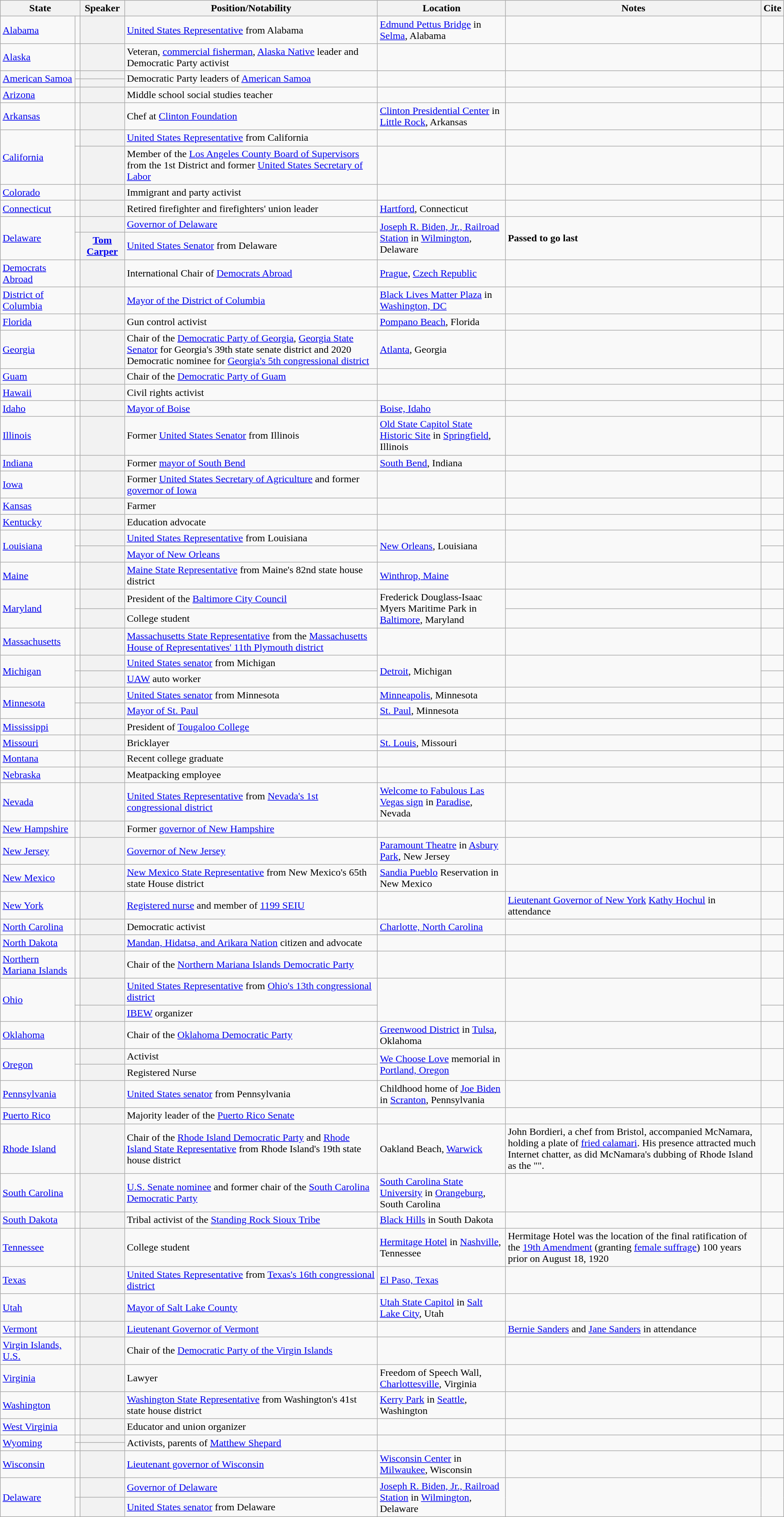<table class="wikitable sortable plainrowheaders collapsible">
<tr>
<th scope="col" colspan=2>State</th>
<th>Speaker</th>
<th scope="col">Position/Notability</th>
<th scope="col">Location</th>
<th scope="col">Notes</th>
<th scope="col">Cite</th>
</tr>
<tr>
<td><a href='#'>Alabama</a></td>
<td></td>
<th scope="row"></th>
<td><a href='#'>United States Representative</a> from Alabama</td>
<td><a href='#'>Edmund Pettus Bridge</a> in <a href='#'>Selma</a>, Alabama</td>
<td></td>
<td></td>
</tr>
<tr>
<td><a href='#'>Alaska</a></td>
<td></td>
<th scope="row"></th>
<td>Veteran, <a href='#'>commercial fisherman</a>, <a href='#'>Alaska Native</a> leader and Democratic Party activist</td>
<td></td>
<td></td>
<td></td>
</tr>
<tr>
<td rowspan="2"><a href='#'>American Samoa</a></td>
<td></td>
<th scope="row"></th>
<td rowspan="2">Democratic Party leaders of <a href='#'>American Samoa</a></td>
<td rowspan="2"></td>
<td rowspan="2"></td>
<td rowspan="2"></td>
</tr>
<tr>
<td></td>
<th scope="row"></th>
</tr>
<tr>
<td><a href='#'>Arizona</a></td>
<td></td>
<th scope="row"></th>
<td>Middle school social studies teacher</td>
<td></td>
<td></td>
<td></td>
</tr>
<tr>
<td><a href='#'>Arkansas</a></td>
<td></td>
<th scope="row"></th>
<td>Chef at <a href='#'>Clinton Foundation</a></td>
<td><a href='#'>Clinton Presidential Center</a> in <a href='#'>Little Rock</a>, Arkansas</td>
<td></td>
<td></td>
</tr>
<tr>
<td rowspan=2><a href='#'>California</a></td>
<td></td>
<th scope="row"></th>
<td><a href='#'>United States Representative</a> from California</td>
<td></td>
<td></td>
<td></td>
</tr>
<tr>
<td></td>
<th scope="row"></th>
<td>Member of the <a href='#'>Los Angeles County Board of Supervisors</a> from the 1st District and former <a href='#'>United States Secretary of Labor</a></td>
<td></td>
<td></td>
<td></td>
</tr>
<tr>
<td><a href='#'>Colorado</a></td>
<td></td>
<th scope="row"></th>
<td>Immigrant and party activist</td>
<td></td>
<td></td>
<td></td>
</tr>
<tr>
<td><a href='#'>Connecticut</a></td>
<td></td>
<th scope="row"></th>
<td>Retired firefighter and firefighters' union leader</td>
<td><a href='#'>Hartford</a>, Connecticut</td>
<td></td>
<td></td>
</tr>
<tr>
<td rowspan="2"><a href='#'>Delaware</a></td>
<td></td>
<th scope="row"></th>
<td><a href='#'>Governor of Delaware</a></td>
<td rowspan="2"><a href='#'>Joseph R. Biden, Jr., Railroad Station</a> in <a href='#'>Wilmington</a>, Delaware</td>
<td rowspan="2"><strong>Passed to go last</strong></td>
<td rowspan="2"></td>
</tr>
<tr>
<td></td>
<th scope="row"><a href='#'>Tom Carper</a></th>
<td><a href='#'>United States Senator</a> from Delaware</td>
</tr>
<tr>
<td><a href='#'>Democrats Abroad</a></td>
<td></td>
<th scope="row"></th>
<td>International Chair of <a href='#'>Democrats Abroad</a></td>
<td><a href='#'>Prague</a>, <a href='#'>Czech Republic</a></td>
<td></td>
<td></td>
</tr>
<tr>
<td><a href='#'>District of Columbia</a></td>
<td></td>
<th scope="row"></th>
<td><a href='#'>Mayor of the District of Columbia</a></td>
<td><a href='#'>Black Lives Matter Plaza</a> in <a href='#'>Washington, DC</a></td>
<td></td>
<td></td>
</tr>
<tr>
<td><a href='#'>Florida</a></td>
<td></td>
<th scope="row"></th>
<td>Gun control activist</td>
<td><a href='#'>Pompano Beach</a>, Florida</td>
<td></td>
<td></td>
</tr>
<tr>
<td><a href='#'>Georgia</a></td>
<td></td>
<th scope="row"></th>
<td>Chair of the <a href='#'>Democratic Party of Georgia</a>, <a href='#'>Georgia State Senator</a> for Georgia's 39th state senate district and 2020 Democratic nominee for <a href='#'>Georgia's 5th congressional district</a></td>
<td><a href='#'>Atlanta</a>, Georgia</td>
<td></td>
<td></td>
</tr>
<tr>
<td><a href='#'>Guam</a></td>
<td></td>
<th scope="row"></th>
<td>Chair of the <a href='#'>Democratic Party of Guam</a></td>
<td></td>
<td></td>
<td></td>
</tr>
<tr>
<td><a href='#'>Hawaii</a></td>
<td></td>
<th scope="row"></th>
<td>Civil rights activist</td>
<td></td>
<td></td>
<td></td>
</tr>
<tr>
<td><a href='#'>Idaho</a></td>
<td></td>
<th scope="row"></th>
<td><a href='#'>Mayor of Boise</a></td>
<td><a href='#'>Boise, Idaho</a></td>
<td></td>
<td></td>
</tr>
<tr>
<td><a href='#'>Illinois</a></td>
<td></td>
<th scope="row"></th>
<td>Former <a href='#'>United States Senator</a> from Illinois</td>
<td><a href='#'>Old State Capitol State Historic Site</a> in <a href='#'>Springfield</a>, Illinois</td>
<td></td>
<td></td>
</tr>
<tr>
<td><a href='#'>Indiana</a></td>
<td></td>
<th scope="row"></th>
<td>Former <a href='#'>mayor of South Bend</a></td>
<td><a href='#'>South Bend</a>, Indiana</td>
<td></td>
<td></td>
</tr>
<tr>
<td><a href='#'>Iowa</a></td>
<td></td>
<th scope="row"></th>
<td>Former <a href='#'>United States Secretary of Agriculture</a> and former <a href='#'>governor of Iowa</a></td>
<td></td>
<td></td>
<td></td>
</tr>
<tr>
<td><a href='#'>Kansas</a></td>
<td></td>
<th scope="row"></th>
<td>Farmer</td>
<td></td>
<td></td>
<td></td>
</tr>
<tr>
<td><a href='#'>Kentucky</a></td>
<td></td>
<th scope="row"></th>
<td>Education advocate</td>
<td></td>
<td></td>
<td></td>
</tr>
<tr>
<td rowspan="2"><a href='#'>Louisiana</a></td>
<td></td>
<th scope="row"></th>
<td><a href='#'>United States Representative</a> from Louisiana</td>
<td rowspan=2><a href='#'>New Orleans</a>, Louisiana</td>
<td rowspan=2></td>
<td></td>
</tr>
<tr>
<td></td>
<th scope="row"></th>
<td><a href='#'>Mayor of New Orleans</a></td>
<td></td>
</tr>
<tr>
<td><a href='#'>Maine</a></td>
<td></td>
<th scope="row"></th>
<td><a href='#'>Maine State Representative</a> from Maine's 82nd state house district</td>
<td><a href='#'>Winthrop, Maine</a></td>
<td></td>
<td></td>
</tr>
<tr>
<td rowspan=2><a href='#'>Maryland</a></td>
<td></td>
<th scope="row"></th>
<td>President of the <a href='#'>Baltimore City Council</a></td>
<td rowspan=2>Frederick Douglass-Isaac Myers Maritime Park in <a href='#'>Baltimore</a>, Maryland</td>
<td></td>
<td></td>
</tr>
<tr>
<td></td>
<th scope="row"></th>
<td>College student</td>
<td></td>
<td></td>
</tr>
<tr>
<td><a href='#'>Massachusetts</a></td>
<td></td>
<th scope="row"></th>
<td><a href='#'>Massachusetts State Representative</a> from the <a href='#'>Massachusetts House of Representatives' 11th Plymouth district</a></td>
<td></td>
<td></td>
<td></td>
</tr>
<tr>
<td rowspan=2><a href='#'>Michigan</a></td>
<td></td>
<th scope="row"></th>
<td><a href='#'>United States senator</a> from Michigan</td>
<td rowspan=2><a href='#'>Detroit</a>, Michigan</td>
<td rowspan=2></td>
<td></td>
</tr>
<tr>
<td></td>
<th scope="row"></th>
<td><a href='#'>UAW</a> auto worker</td>
<td></td>
</tr>
<tr>
<td rowspan=2><a href='#'>Minnesota</a></td>
<td></td>
<th scope="row"></th>
<td><a href='#'>United States senator</a> from Minnesota</td>
<td><a href='#'>Minneapolis</a>, Minnesota</td>
<td></td>
<td></td>
</tr>
<tr>
<td></td>
<th scope="row"></th>
<td><a href='#'>Mayor of St. Paul</a></td>
<td><a href='#'>St. Paul</a>, Minnesota</td>
<td></td>
<td></td>
</tr>
<tr>
<td><a href='#'>Mississippi</a></td>
<td></td>
<th scope="row"></th>
<td>President of <a href='#'>Tougaloo College</a></td>
<td></td>
<td></td>
<td></td>
</tr>
<tr>
<td><a href='#'>Missouri</a></td>
<td></td>
<th scope="row"></th>
<td>Bricklayer</td>
<td><a href='#'>St. Louis</a>, Missouri</td>
<td></td>
<td></td>
</tr>
<tr>
<td><a href='#'>Montana</a></td>
<td></td>
<th scope="row"></th>
<td>Recent college graduate</td>
<td></td>
<td></td>
<td></td>
</tr>
<tr>
<td><a href='#'>Nebraska</a></td>
<td></td>
<th scope="row"></th>
<td>Meatpacking employee</td>
<td></td>
<td></td>
<td></td>
</tr>
<tr>
<td><a href='#'>Nevada</a></td>
<td></td>
<th scope="row"></th>
<td><a href='#'>United States Representative</a> from <a href='#'>Nevada's 1st congressional district</a></td>
<td><a href='#'>Welcome to Fabulous Las Vegas sign</a> in <a href='#'>Paradise</a>, Nevada</td>
<td></td>
<td></td>
</tr>
<tr>
<td><a href='#'>New Hampshire</a></td>
<td></td>
<th scope="row"></th>
<td>Former <a href='#'>governor of New Hampshire</a></td>
<td></td>
<td></td>
<td></td>
</tr>
<tr>
<td><a href='#'>New Jersey</a></td>
<td></td>
<th scope="row"></th>
<td><a href='#'>Governor of New Jersey</a></td>
<td><a href='#'>Paramount Theatre</a> in <a href='#'>Asbury Park</a>, New Jersey</td>
<td></td>
<td></td>
</tr>
<tr>
<td><a href='#'>New Mexico</a></td>
<td></td>
<th scope="row"></th>
<td><a href='#'>New Mexico State Representative</a> from New Mexico's 65th state House district</td>
<td><a href='#'>Sandia Pueblo</a> Reservation in New Mexico</td>
<td></td>
<td></td>
</tr>
<tr>
<td><a href='#'>New York</a></td>
<td></td>
<th scope="row"></th>
<td><a href='#'>Registered nurse</a> and member of <a href='#'>1199 SEIU</a></td>
<td></td>
<td><a href='#'>Lieutenant Governor of New York</a> <a href='#'>Kathy Hochul</a> in attendance</td>
<td></td>
</tr>
<tr>
<td><a href='#'>North Carolina</a></td>
<td></td>
<th scope="row"></th>
<td>Democratic activist</td>
<td><a href='#'>Charlotte, North Carolina</a></td>
<td></td>
<td></td>
</tr>
<tr>
<td><a href='#'>North Dakota</a></td>
<td></td>
<th scope="row"></th>
<td><a href='#'>Mandan, Hidatsa, and Arikara Nation</a> citizen and advocate</td>
<td></td>
<td></td>
<td></td>
</tr>
<tr>
<td><a href='#'>Northern Mariana Islands</a></td>
<td></td>
<th scope="row"></th>
<td>Chair of the <a href='#'>Northern Mariana Islands Democratic Party</a></td>
<td></td>
<td></td>
<td></td>
</tr>
<tr>
<td rowspan=2><a href='#'>Ohio</a></td>
<td></td>
<th scope="row"></th>
<td><a href='#'>United States Representative</a> from <a href='#'>Ohio's 13th congressional district</a></td>
<td rowspan=2></td>
<td rowspan=2></td>
<td></td>
</tr>
<tr>
<td></td>
<th scope="row"></th>
<td><a href='#'>IBEW</a> organizer</td>
<td></td>
</tr>
<tr>
<td><a href='#'>Oklahoma</a></td>
<td></td>
<th scope="row"></th>
<td>Chair of the <a href='#'>Oklahoma Democratic Party</a></td>
<td><a href='#'>Greenwood District</a> in <a href='#'>Tulsa</a>, Oklahoma</td>
<td></td>
<td></td>
</tr>
<tr>
<td rowspan="2"><a href='#'>Oregon</a></td>
<td></td>
<th scope="row"></th>
<td>Activist</td>
<td rowspan="2"><a href='#'>We Choose Love</a> memorial in <a href='#'>Portland, Oregon</a></td>
<td rowspan="2"></td>
<td rowspan="2"></td>
</tr>
<tr>
<td></td>
<th scope="row"></th>
<td>Registered Nurse</td>
</tr>
<tr>
<td><a href='#'>Pennsylvania</a></td>
<td></td>
<th scope="row"></th>
<td><a href='#'>United States senator</a> from Pennsylvania</td>
<td>Childhood home of <a href='#'>Joe Biden</a> in <a href='#'>Scranton</a>, Pennsylvania</td>
<td></td>
<td></td>
</tr>
<tr>
<td><a href='#'>Puerto Rico</a></td>
<td></td>
<th scope="row"></th>
<td>Majority leader of the <a href='#'>Puerto Rico Senate</a></td>
<td></td>
<td></td>
<td></td>
</tr>
<tr>
<td><a href='#'>Rhode Island</a></td>
<td></td>
<th scope="row"></th>
<td>Chair of the <a href='#'>Rhode Island Democratic Party</a> and <a href='#'>Rhode Island State Representative</a> from Rhode Island's 19th state house district</td>
<td>Oakland Beach, <a href='#'>Warwick</a></td>
<td>John Bordieri, a chef from Bristol, accompanied McNamara, holding a plate of <a href='#'>fried calamari</a>. His presence attracted much Internet chatter, as did McNamara's dubbing of Rhode Island as the "".</td>
<td></td>
</tr>
<tr>
<td><a href='#'>South Carolina</a></td>
<td></td>
<th scope="row"></th>
<td><a href='#'>U.S. Senate nominee</a> and former chair of the <a href='#'>South Carolina Democratic Party</a></td>
<td><a href='#'>South Carolina State University</a> in <a href='#'>Orangeburg</a>, South Carolina</td>
<td></td>
<td></td>
</tr>
<tr>
<td><a href='#'>South Dakota</a></td>
<td></td>
<th scope="row"></th>
<td>Tribal activist of the <a href='#'>Standing Rock Sioux Tribe</a></td>
<td><a href='#'>Black Hills</a> in South Dakota</td>
<td></td>
<td></td>
</tr>
<tr>
<td><a href='#'>Tennessee</a></td>
<td></td>
<th scope="row"></th>
<td>College student</td>
<td><a href='#'>Hermitage Hotel</a> in <a href='#'>Nashville</a>, Tennessee</td>
<td>Hermitage Hotel was the location of the final ratification of the <a href='#'>19th Amendment</a> (granting <a href='#'>female suffrage</a>) 100 years prior on August 18, 1920</td>
<td></td>
</tr>
<tr>
<td><a href='#'>Texas</a></td>
<td></td>
<th scope="row"></th>
<td><a href='#'>United States Representative</a> from <a href='#'>Texas's 16th congressional district</a></td>
<td><a href='#'>El Paso, Texas</a></td>
<td></td>
<td></td>
</tr>
<tr>
<td><a href='#'>Utah</a></td>
<td></td>
<th scope="row"></th>
<td><a href='#'>Mayor of Salt Lake County</a></td>
<td><a href='#'>Utah State Capitol</a> in <a href='#'>Salt Lake City</a>, Utah</td>
<td></td>
<td></td>
</tr>
<tr>
<td><a href='#'>Vermont</a></td>
<td></td>
<th scope="row"></th>
<td><a href='#'>Lieutenant Governor of Vermont</a></td>
<td></td>
<td><a href='#'>Bernie Sanders</a> and <a href='#'>Jane Sanders</a> in attendance</td>
<td></td>
</tr>
<tr>
<td><a href='#'>Virgin Islands, U.S.</a></td>
<td></td>
<th scope="row"></th>
<td>Chair of the <a href='#'>Democratic Party of the Virgin Islands</a></td>
<td></td>
<td></td>
<td></td>
</tr>
<tr>
<td><a href='#'>Virginia</a></td>
<td></td>
<th scope="row"></th>
<td>Lawyer</td>
<td>Freedom of Speech Wall, <a href='#'>Charlottesville</a>, Virginia</td>
<td></td>
<td></td>
</tr>
<tr>
<td><a href='#'>Washington</a></td>
<td></td>
<th scope="row"></th>
<td><a href='#'>Washington State Representative</a> from Washington's 41st state house district</td>
<td><a href='#'>Kerry Park</a> in <a href='#'>Seattle</a>, Washington</td>
<td></td>
<td></td>
</tr>
<tr>
<td><a href='#'>West Virginia</a></td>
<td></td>
<th scope="row"></th>
<td>Educator and union organizer</td>
<td></td>
<td></td>
<td></td>
</tr>
<tr>
<td rowspan=2><a href='#'>Wyoming</a></td>
<td></td>
<th scope="row"></th>
<td rowspan=2>Activists, parents of <a href='#'>Matthew Shepard</a></td>
<td rowspan=2></td>
<td rowspan=2></td>
<td rowspan="2"></td>
</tr>
<tr>
<td></td>
<th scope="row"></th>
</tr>
<tr>
<td><a href='#'>Wisconsin</a></td>
<td></td>
<th scope="row"></th>
<td><a href='#'>Lieutenant governor of Wisconsin</a></td>
<td><a href='#'>Wisconsin Center</a> in <a href='#'>Milwaukee</a>, Wisconsin</td>
<td></td>
<td></td>
</tr>
<tr>
<td rowspan="2"><a href='#'>Delaware</a></td>
<td></td>
<th scope="row"></th>
<td><a href='#'>Governor of Delaware</a></td>
<td rowspan="2"><a href='#'>Joseph R. Biden, Jr., Railroad Station</a> in <a href='#'>Wilmington</a>, Delaware</td>
<td rowspan="2"></td>
<td rowspan="2"></td>
</tr>
<tr>
<td></td>
<th scope="row"></th>
<td><a href='#'>United States senator</a> from Delaware</td>
</tr>
</table>
